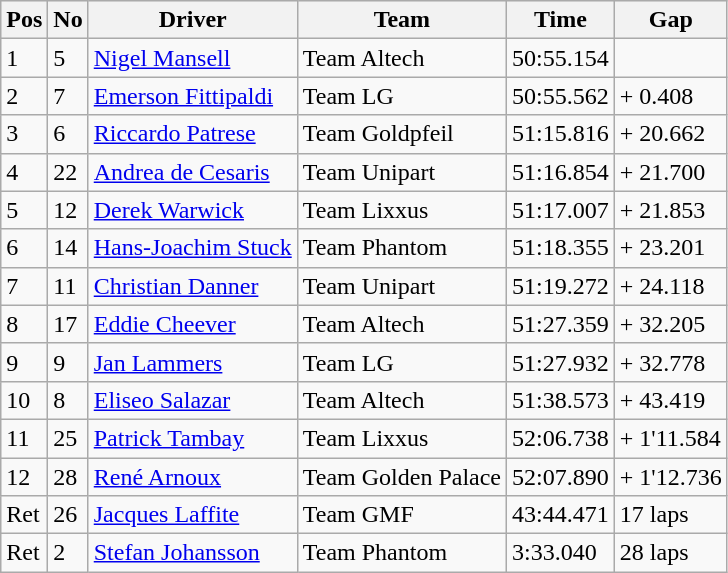<table class="wikitable">
<tr style="background:#efefef;">
<th>Pos</th>
<th>No</th>
<th>Driver</th>
<th>Team</th>
<th>Time</th>
<th>Gap</th>
</tr>
<tr>
<td>1</td>
<td>5</td>
<td> <a href='#'>Nigel Mansell</a></td>
<td>Team Altech</td>
<td>50:55.154</td>
<td></td>
</tr>
<tr>
<td>2</td>
<td>7</td>
<td> <a href='#'>Emerson Fittipaldi</a></td>
<td>Team LG</td>
<td>50:55.562</td>
<td>+ 0.408</td>
</tr>
<tr>
<td>3</td>
<td>6</td>
<td> <a href='#'>Riccardo Patrese</a></td>
<td>Team Goldpfeil</td>
<td>51:15.816</td>
<td>+ 20.662</td>
</tr>
<tr>
<td>4</td>
<td>22</td>
<td> <a href='#'>Andrea de Cesaris</a></td>
<td>Team Unipart</td>
<td>51:16.854</td>
<td>+ 21.700</td>
</tr>
<tr>
<td>5</td>
<td>12</td>
<td> <a href='#'>Derek Warwick</a></td>
<td>Team Lixxus</td>
<td>51:17.007</td>
<td>+ 21.853</td>
</tr>
<tr>
<td>6</td>
<td>14</td>
<td> <a href='#'>Hans-Joachim Stuck</a></td>
<td>Team Phantom</td>
<td>51:18.355</td>
<td>+ 23.201</td>
</tr>
<tr>
<td>7</td>
<td>11</td>
<td> <a href='#'>Christian Danner</a></td>
<td>Team Unipart</td>
<td>51:19.272</td>
<td>+ 24.118</td>
</tr>
<tr>
<td>8</td>
<td>17</td>
<td> <a href='#'>Eddie Cheever</a></td>
<td>Team Altech</td>
<td>51:27.359</td>
<td>+ 32.205</td>
</tr>
<tr>
<td>9</td>
<td>9</td>
<td> <a href='#'>Jan Lammers</a></td>
<td>Team LG</td>
<td>51:27.932</td>
<td>+ 32.778</td>
</tr>
<tr>
<td>10</td>
<td>8</td>
<td> <a href='#'>Eliseo Salazar</a></td>
<td>Team Altech</td>
<td>51:38.573</td>
<td>+ 43.419</td>
</tr>
<tr>
<td>11</td>
<td>25</td>
<td> <a href='#'>Patrick Tambay</a></td>
<td>Team Lixxus</td>
<td>52:06.738</td>
<td>+ 1'11.584</td>
</tr>
<tr>
<td>12</td>
<td>28</td>
<td> <a href='#'>René Arnoux</a></td>
<td>Team Golden Palace</td>
<td>52:07.890</td>
<td>+ 1'12.736</td>
</tr>
<tr>
<td>Ret</td>
<td>26</td>
<td> <a href='#'>Jacques Laffite</a></td>
<td>Team GMF</td>
<td>43:44.471</td>
<td>17 laps</td>
</tr>
<tr>
<td>Ret</td>
<td>2</td>
<td> <a href='#'>Stefan Johansson</a></td>
<td>Team Phantom</td>
<td>3:33.040</td>
<td>28 laps</td>
</tr>
</table>
